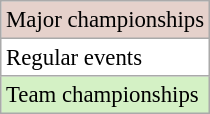<table class=wikitable style="font-size:95%">
<tr style="background:#e5d1cb;">
<td>Major championships</td>
</tr>
<tr style="background:#fff;">
<td>Regular events</td>
</tr>
<tr style="background:#D4F1C5;">
<td>Team championships</td>
</tr>
</table>
